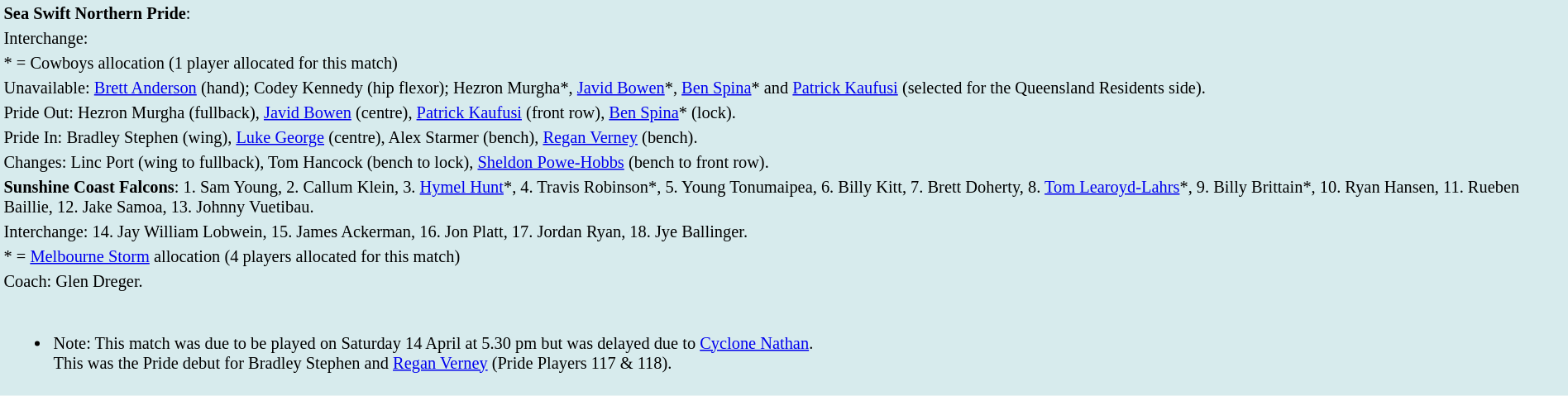<table style="background:#d7ebed; font-size:85%; width:100%;">
<tr>
<td><strong>Sea Swift Northern Pride</strong>:             </td>
</tr>
<tr>
<td>Interchange:    </td>
</tr>
<tr>
<td>* = Cowboys allocation (1 player allocated for this match)</td>
</tr>
<tr>
<td>Unavailable: <a href='#'>Brett Anderson</a> (hand); Codey Kennedy (hip flexor); Hezron Murgha*, <a href='#'>Javid Bowen</a>*, <a href='#'>Ben Spina</a>* and <a href='#'>Patrick Kaufusi</a> (selected for the Queensland Residents side).</td>
</tr>
<tr>
<td>Pride Out: Hezron Murgha (fullback), <a href='#'>Javid Bowen</a> (centre), <a href='#'>Patrick Kaufusi</a> (front row), <a href='#'>Ben Spina</a>* (lock).</td>
</tr>
<tr>
<td>Pride In: Bradley Stephen (wing), <a href='#'>Luke George</a> (centre), Alex Starmer (bench), <a href='#'>Regan Verney</a> (bench).</td>
</tr>
<tr>
<td>Changes: Linc Port (wing to fullback), Tom Hancock (bench to lock), <a href='#'>Sheldon Powe-Hobbs</a> (bench to front row).</td>
</tr>
<tr>
<td><strong>Sunshine Coast Falcons</strong>:  1. Sam Young, 2. Callum Klein, 3. <a href='#'>Hymel Hunt</a>*, 4. Travis Robinson*, 5. Young Tonumaipea, 6. Billy Kitt, 7. Brett Doherty, 8. <a href='#'>Tom Learoyd-Lahrs</a>*, 9. Billy Brittain*, 10. Ryan Hansen, 11. Rueben Baillie, 12. Jake Samoa, 13. Johnny Vuetibau.</td>
</tr>
<tr>
<td>Interchange: 14. Jay William Lobwein, 15. James Ackerman, 16. Jon Platt, 17. Jordan Ryan, 18. Jye Ballinger.</td>
</tr>
<tr>
<td>* = <a href='#'>Melbourne Storm</a> allocation (4 players allocated for this match)</td>
</tr>
<tr>
<td>Coach: Glen Dreger.</td>
</tr>
<tr>
<td><br><ul><li>Note: This match was due to be played on Saturday 14 April at 5.30 pm but was delayed due to <a href='#'>Cyclone Nathan</a>.<br>This was the Pride debut for Bradley Stephen and <a href='#'>Regan Verney</a> (Pride Players 117 & 118).</li></ul></td>
</tr>
<tr>
</tr>
</table>
